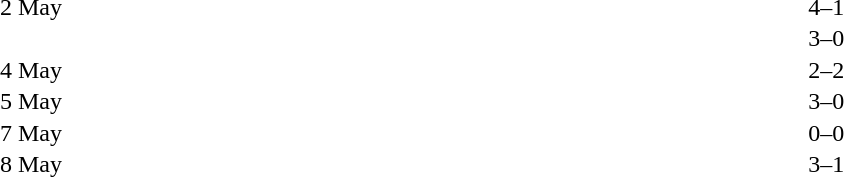<table cellspacing=1 width=70%>
<tr>
<th width=25%></th>
<th width=30%></th>
<th width=15%></th>
<th width=30%></th>
</tr>
<tr>
<td>2 May</td>
<td align=right></td>
<td align=center>4–1</td>
<td></td>
</tr>
<tr>
<td></td>
<td align=right></td>
<td align=center>3–0</td>
<td></td>
</tr>
<tr>
<td>4 May</td>
<td align=right></td>
<td align=center>2–2</td>
<td></td>
</tr>
<tr>
<td>5 May</td>
<td align=right></td>
<td align=center>3–0</td>
<td></td>
</tr>
<tr>
<td>7 May</td>
<td align=right></td>
<td align=center>0–0</td>
<td></td>
</tr>
<tr>
<td>8 May</td>
<td align=right></td>
<td align=center>3–1</td>
<td></td>
</tr>
</table>
